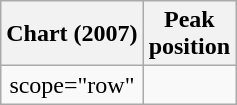<table class="wikitable sortable plainrowheaders" style="text-align:center">
<tr>
<th scope="col">Chart (2007)</th>
<th scope="col">Peak<br>position</th>
</tr>
<tr>
<td>scope="row"</td>
</tr>
</table>
